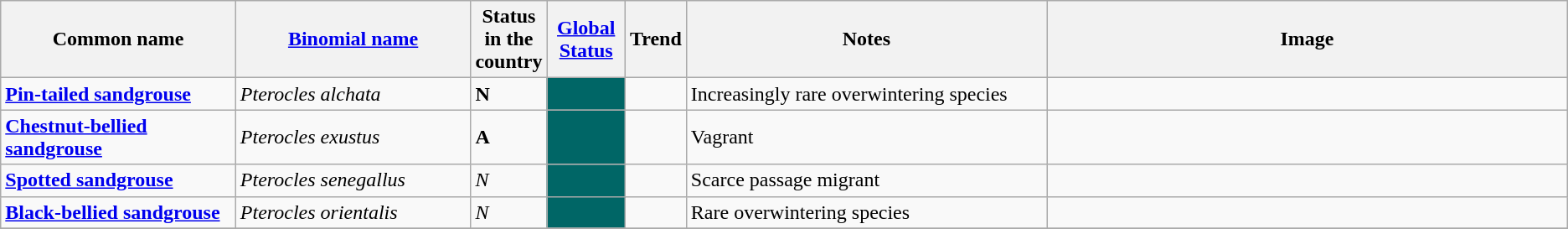<table class="wikitable sortable">
<tr>
<th width="15%">Common name</th>
<th width="15%"><a href='#'>Binomial name</a></th>
<th data-sort-type="number" width="1%">Status in the country</th>
<th width="5%"><a href='#'>Global Status</a></th>
<th width="1%">Trend</th>
<th width="23%">Notes</th>
<th class="unsortable">Image</th>
</tr>
<tr>
<td><strong><a href='#'>Pin-tailed sandgrouse</a></strong></td>
<td><em>Pterocles alchata</em></td>
<td><strong>N</strong></td>
<td align=center style="background: #006666"></td>
<td align=center></td>
<td>Increasingly rare overwintering species</td>
<td></td>
</tr>
<tr>
<td><strong><a href='#'>Chestnut-bellied sandgrouse</a></strong></td>
<td><em>Pterocles exustus</em></td>
<td><strong>A</strong></td>
<td align=center style="background: #006666"></td>
<td align=center></td>
<td>Vagrant</td>
<td></td>
</tr>
<tr>
<td><strong><a href='#'>Spotted sandgrouse</a></strong></td>
<td><em>Pterocles senegallus</em></td>
<td><em>N</em></td>
<td align=center style="background: #006666"></td>
<td align=center></td>
<td>Scarce passage migrant</td>
<td></td>
</tr>
<tr>
<td><strong><a href='#'>Black-bellied sandgrouse</a></strong></td>
<td><em>Pterocles orientalis</em></td>
<td><em>N</em></td>
<td align=center style="background: #006666"></td>
<td align=center></td>
<td>Rare overwintering species</td>
<td></td>
</tr>
<tr>
</tr>
</table>
